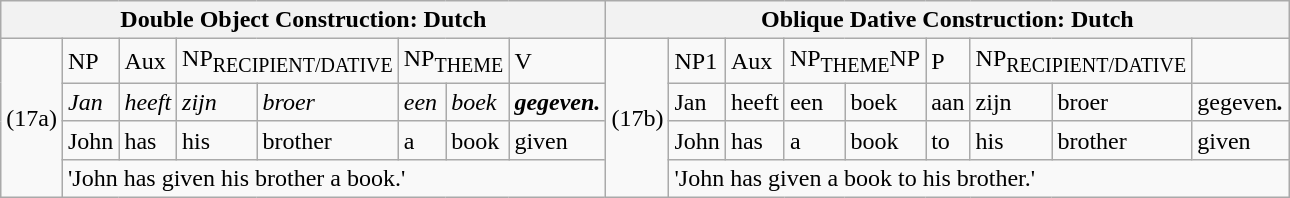<table class="wikitable">
<tr>
<th colspan="8">Double Object Construction: Dutch</th>
<th colspan="9">Oblique Dative Construction: Dutch</th>
</tr>
<tr>
<td rowspan="4">(17a)</td>
<td>NP</td>
<td>Aux</td>
<td colspan="2">NP<sub>RECIPIENT/DATIVE</sub></td>
<td colspan="2">NP<sub>THEME</sub></td>
<td>V</td>
<td rowspan="4">(17b)</td>
<td>NP1</td>
<td>Aux</td>
<td colspan="2">NP<sub>THEME</sub>NP</td>
<td>P</td>
<td colspan="2">NP<sub>RECIPIENT/DATIVE</sub></td>
<td></td>
</tr>
<tr>
<td><em>Jan</em></td>
<td><em>heeft</em></td>
<td><em>zijn</em></td>
<td><em>broer</em></td>
<td><em>een</em></td>
<td><em>boek</em></td>
<td><strong><em>gegeven<strong>.<em></td>
<td></em>Jan<em></td>
<td></em>heeft<em></td>
<td></em>een<em></td>
<td></em>boek<em></td>
<td></em>aan<em></td>
<td></em>zijn<em></td>
<td></em>broer<em></td>
<td></em></strong>gegeven<strong><em>.</td>
</tr>
<tr>
<td>John</td>
<td>has</td>
<td>his</td>
<td>brother</td>
<td>a</td>
<td>book</td>
<td>given</td>
<td>John</td>
<td>has</td>
<td>a</td>
<td>book</td>
<td>to</td>
<td>his</td>
<td>brother</td>
<td>given</td>
</tr>
<tr>
<td colspan="7">'John has given his brother a book.'</td>
<td colspan="8">'John has given a book to his brother.'</td>
</tr>
</table>
